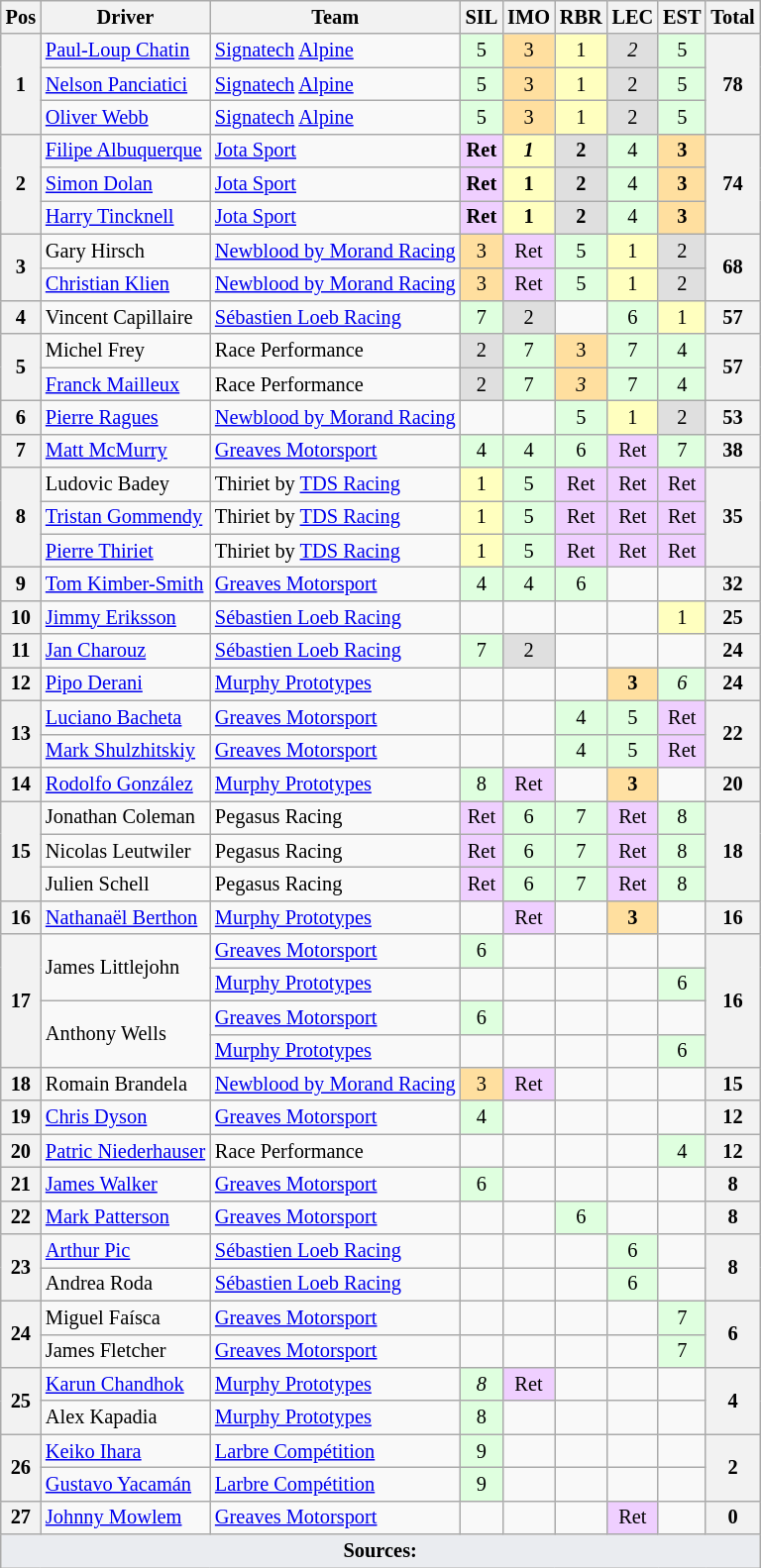<table class="wikitable" style="font-size: 85%; text-align:center">
<tr>
<th>Pos</th>
<th>Driver</th>
<th>Team</th>
<th>SIL<br></th>
<th>IMO<br></th>
<th>RBR<br></th>
<th>LEC<br></th>
<th>EST<br></th>
<th>Total</th>
</tr>
<tr>
<th rowspan="3">1</th>
<td align=left> <a href='#'>Paul-Loup Chatin</a></td>
<td align=left> <a href='#'>Signatech</a> <a href='#'>Alpine</a></td>
<td style="background:#DFFFDF;">5</td>
<td style="background:#FFDF9F;">3</td>
<td style="background:#FFFFBF;">1</td>
<td style="background:#DFDFDF;"><em>2</em></td>
<td style="background:#DFFFDF;">5</td>
<th rowspan="3">78</th>
</tr>
<tr>
<td align=left> <a href='#'>Nelson Panciatici</a></td>
<td align=left> <a href='#'>Signatech</a> <a href='#'>Alpine</a></td>
<td style="background:#DFFFDF;">5</td>
<td style="background:#FFDF9F;">3</td>
<td style="background:#FFFFBF;">1</td>
<td style="background:#DFDFDF;">2</td>
<td style="background:#DFFFDF;">5</td>
</tr>
<tr>
<td align=left> <a href='#'>Oliver Webb</a></td>
<td align=left> <a href='#'>Signatech</a> <a href='#'>Alpine</a></td>
<td style="background:#DFFFDF;">5</td>
<td style="background:#FFDF9F;">3</td>
<td style="background:#FFFFBF;">1</td>
<td style="background:#DFDFDF;">2</td>
<td style="background:#DFFFDF;">5</td>
</tr>
<tr>
<th rowspan="3">2</th>
<td align=left> <a href='#'>Filipe Albuquerque</a></td>
<td align=left> <a href='#'>Jota Sport</a></td>
<td style="background:#EFCFFF;"><strong>Ret</strong></td>
<td style="background:#FFFFBF;"><strong><em>1</em></strong></td>
<td style="background:#DFDFDF;"><strong>2</strong></td>
<td style="background:#DFFFDF;">4</td>
<td style="background:#FFDF9F;"><strong>3</strong></td>
<th rowspan="3">74</th>
</tr>
<tr>
<td align=left> <a href='#'>Simon Dolan</a></td>
<td align=left> <a href='#'>Jota Sport</a></td>
<td style="background:#EFCFFF;"><strong>Ret</strong></td>
<td style="background:#FFFFBF;"><strong>1</strong></td>
<td style="background:#DFDFDF;"><strong>2</strong></td>
<td style="background:#DFFFDF;">4</td>
<td style="background:#FFDF9F;"><strong>3</strong></td>
</tr>
<tr>
<td align=left> <a href='#'>Harry Tincknell</a></td>
<td align=left> <a href='#'>Jota Sport</a></td>
<td style="background:#EFCFFF;"><strong>Ret</strong></td>
<td style="background:#FFFFBF;"><strong>1</strong></td>
<td style="background:#DFDFDF;"><strong>2</strong></td>
<td style="background:#DFFFDF;">4</td>
<td style="background:#FFDF9F;"><strong>3</strong></td>
</tr>
<tr>
<th rowspan="2">3</th>
<td align=left> Gary Hirsch</td>
<td align=left> <a href='#'>Newblood by Morand Racing</a></td>
<td style="background:#FFDF9F;">3</td>
<td style="background:#EFCFFF;">Ret</td>
<td style="background:#DFFFDF;">5</td>
<td style="background:#FFFFBF;">1</td>
<td style="background:#DFDFDF;">2</td>
<th rowspan="2">68</th>
</tr>
<tr>
<td align=left> <a href='#'>Christian Klien</a></td>
<td align=left> <a href='#'>Newblood by Morand Racing</a></td>
<td style="background:#FFDF9F;">3</td>
<td style="background:#EFCFFF;">Ret</td>
<td style="background:#DFFFDF;">5</td>
<td style="background:#FFFFBF;">1</td>
<td style="background:#DFDFDF;">2</td>
</tr>
<tr>
<th>4</th>
<td align=left> Vincent Capillaire</td>
<td align=left> <a href='#'>Sébastien Loeb Racing</a></td>
<td style="background:#DFFFDF;">7</td>
<td style="background:#DFDFDF;">2</td>
<td></td>
<td style="background:#DFFFDF;">6</td>
<td style="background:#FFFFBF;">1</td>
<th>57</th>
</tr>
<tr>
<th rowspan="2">5</th>
<td align=left> Michel Frey</td>
<td align=left> Race Performance</td>
<td style="background:#DFDFDF;">2</td>
<td style="background:#DFFFDF;">7</td>
<td style="background:#FFDF9F;">3</td>
<td style="background:#DFFFDF;">7</td>
<td style="background:#DFFFDF;">4</td>
<th rowspan="2">57</th>
</tr>
<tr>
<td align=left> <a href='#'>Franck Mailleux</a></td>
<td align=left> Race Performance</td>
<td style="background:#DFDFDF;">2</td>
<td style="background:#DFFFDF;">7</td>
<td style="background:#FFDF9F;"><em>3</em></td>
<td style="background:#DFFFDF;">7</td>
<td style="background:#DFFFDF;">4</td>
</tr>
<tr>
<th>6</th>
<td align=left> <a href='#'>Pierre Ragues</a></td>
<td align=left> <a href='#'>Newblood by Morand Racing</a></td>
<td></td>
<td></td>
<td style="background:#DFFFDF;">5</td>
<td style="background:#FFFFBF;">1</td>
<td style="background:#DFDFDF;">2</td>
<th>53</th>
</tr>
<tr>
<th>7</th>
<td align=left> <a href='#'>Matt McMurry</a></td>
<td align=left> <a href='#'>Greaves Motorsport</a></td>
<td style="background:#DFFFDF;">4</td>
<td style="background:#DFFFDF;">4</td>
<td style="background:#DFFFDF;">6</td>
<td style="background:#EFCFFF;">Ret</td>
<td style="background:#DFFFDF;">7</td>
<th>38</th>
</tr>
<tr>
<th rowspan="3">8</th>
<td align=left> Ludovic Badey</td>
<td align=left> Thiriet by <a href='#'>TDS Racing</a></td>
<td style="background:#FFFFBF;">1</td>
<td style="background:#DFFFDF;">5</td>
<td style="background:#EFCFFF;">Ret</td>
<td style="background:#EFCFFF;">Ret</td>
<td style="background:#EFCFFF;">Ret</td>
<th rowspan="3">35</th>
</tr>
<tr>
<td align=left> <a href='#'>Tristan Gommendy</a></td>
<td align=left> Thiriet by <a href='#'>TDS Racing</a></td>
<td style="background:#FFFFBF;">1</td>
<td style="background:#DFFFDF;">5</td>
<td style="background:#EFCFFF;">Ret</td>
<td style="background:#EFCFFF;">Ret</td>
<td style="background:#EFCFFF;">Ret</td>
</tr>
<tr>
<td align=left> <a href='#'>Pierre Thiriet</a></td>
<td align=left> Thiriet by <a href='#'>TDS Racing</a></td>
<td style="background:#FFFFBF;">1</td>
<td style="background:#DFFFDF;">5</td>
<td style="background:#EFCFFF;">Ret</td>
<td style="background:#EFCFFF;">Ret</td>
<td style="background:#EFCFFF;">Ret</td>
</tr>
<tr>
<th>9</th>
<td align=left> <a href='#'>Tom Kimber-Smith</a></td>
<td align=left> <a href='#'>Greaves Motorsport</a></td>
<td style="background:#DFFFDF;">4</td>
<td style="background:#DFFFDF;">4</td>
<td style="background:#DFFFDF;">6</td>
<td style="background:#;"></td>
<td style="background:#;"></td>
<th>32</th>
</tr>
<tr>
<th>10</th>
<td align=left> <a href='#'>Jimmy Eriksson</a></td>
<td align=left> <a href='#'>Sébastien Loeb Racing</a></td>
<td style="background:#;"></td>
<td style="background:#;"></td>
<td style="background:#;"></td>
<td style="background:#;"></td>
<td style="background:#FFFFBF;">1</td>
<th>25</th>
</tr>
<tr>
<th>11</th>
<td align=left> <a href='#'>Jan Charouz</a></td>
<td align=left> <a href='#'>Sébastien Loeb Racing</a></td>
<td style="background:#DFFFDF;">7</td>
<td style="background:#DFDFDF;">2</td>
<td style="background:#;"></td>
<td style="background:#;"></td>
<td style="background:#;"></td>
<th>24</th>
</tr>
<tr>
<th>12</th>
<td align=left> <a href='#'>Pipo Derani</a></td>
<td align=left> <a href='#'>Murphy Prototypes</a></td>
<td style="background:#;"></td>
<td style="background:#;"></td>
<td style="background:#;"></td>
<td style="background:#FFDF9F;"><strong>3</strong></td>
<td style="background:#DFFFDF;"><em>6</em></td>
<th>24</th>
</tr>
<tr>
<th rowspan="2">13</th>
<td align=left> <a href='#'>Luciano Bacheta</a></td>
<td align=left> <a href='#'>Greaves Motorsport</a></td>
<td style="background:#;"></td>
<td style="background:#;"></td>
<td style="background:#DFFFDF;">4</td>
<td style="background:#DFFFDF;">5</td>
<td style="background:#EFCFFF;">Ret</td>
<th rowspan="2">22</th>
</tr>
<tr>
<td align=left> <a href='#'>Mark Shulzhitskiy</a></td>
<td align=left> <a href='#'>Greaves Motorsport</a></td>
<td style="background:#;"></td>
<td style="background:#;"></td>
<td style="background:#DFFFDF;">4</td>
<td style="background:#DFFFDF;">5</td>
<td style="background:#EFCFFF;">Ret</td>
</tr>
<tr>
<th>14</th>
<td align=left> <a href='#'>Rodolfo González</a></td>
<td align=left> <a href='#'>Murphy Prototypes</a></td>
<td style="background:#DFFFDF;">8</td>
<td style="background:#EFCFFF;">Ret</td>
<td style="background:#;"></td>
<td style="background:#FFDF9F;"><strong>3</strong></td>
<td style="background:#;"></td>
<th>20</th>
</tr>
<tr>
<th rowspan="3">15</th>
<td align=left> Jonathan Coleman</td>
<td align=left> Pegasus Racing</td>
<td style="background:#EFCFFF;">Ret</td>
<td style="background:#DFFFDF;">6</td>
<td style="background:#DFFFDF;">7</td>
<td style="background:#EFCFFF;">Ret</td>
<td style="background:#DFFFDF;">8</td>
<th rowspan="3">18</th>
</tr>
<tr>
<td align=left> Nicolas Leutwiler</td>
<td align=left> Pegasus Racing</td>
<td style="background:#EFCFFF;">Ret</td>
<td style="background:#DFFFDF;">6</td>
<td style="background:#DFFFDF;">7</td>
<td style="background:#EFCFFF;">Ret</td>
<td style="background:#DFFFDF;">8</td>
</tr>
<tr>
<td align=left> Julien Schell</td>
<td align=left> Pegasus Racing</td>
<td style="background:#EFCFFF;">Ret</td>
<td style="background:#DFFFDF;">6</td>
<td style="background:#DFFFDF;">7</td>
<td style="background:#EFCFFF;">Ret</td>
<td style="background:#DFFFDF;">8</td>
</tr>
<tr>
<th>16</th>
<td align=left> <a href='#'>Nathanaël Berthon</a></td>
<td align=left> <a href='#'>Murphy Prototypes</a></td>
<td style="background:#;"></td>
<td style="background:#EFCFFF;">Ret</td>
<td style="background:#;"></td>
<td style="background:#FFDF9F;"><strong>3</strong></td>
<td style="background:#;"></td>
<th>16</th>
</tr>
<tr>
<th rowspan="4">17</th>
<td rowspan="2" align="left"> James Littlejohn</td>
<td align=left> <a href='#'>Greaves Motorsport</a></td>
<td style="background:#DFFFDF;">6</td>
<td style="background:#;"></td>
<td style="background:#;"></td>
<td style="background:#;"></td>
<td style="background:#;"></td>
<th rowspan="4">16</th>
</tr>
<tr>
<td align="left"> <a href='#'>Murphy Prototypes</a></td>
<td style="background:#;"></td>
<td style="background:#;"></td>
<td style="background:#;"></td>
<td style="background:#;"></td>
<td style="background:#DFFFDF;">6</td>
</tr>
<tr>
<td rowspan="2" align="left"> Anthony Wells</td>
<td align=left> <a href='#'>Greaves Motorsport</a></td>
<td style="background:#DFFFDF;">6</td>
<td style="background:#;"></td>
<td style="background:#;"></td>
<td style="background:#;"></td>
<td style="background:#;"></td>
</tr>
<tr>
<td align="left"> <a href='#'>Murphy Prototypes</a></td>
<td style="background:#;"></td>
<td style="background:#;"></td>
<td style="background:#;"></td>
<td style="background:#;"></td>
<td style="background:#DFFFDF;">6</td>
</tr>
<tr>
<th>18</th>
<td align=left> Romain Brandela</td>
<td align=left> <a href='#'>Newblood by Morand Racing</a></td>
<td style="background:#FFDF9F;">3</td>
<td style="background:#EFCFFF;">Ret</td>
<td style="background:#;"></td>
<td style="background:#;"></td>
<td style="background:#;"></td>
<th>15</th>
</tr>
<tr>
<th>19</th>
<td align=left> <a href='#'>Chris Dyson</a></td>
<td align=left> <a href='#'>Greaves Motorsport</a></td>
<td style="background:#DFFFDF;">4</td>
<td style="background:#;"></td>
<td style="background:#;"></td>
<td style="background:#;"></td>
<td style="background:#;"></td>
<th>12</th>
</tr>
<tr>
<th>20</th>
<td align=left> <a href='#'>Patric Niederhauser</a></td>
<td align=left> Race Performance</td>
<td></td>
<td></td>
<td></td>
<td></td>
<td style="background:#DFFFDF;">4</td>
<th>12</th>
</tr>
<tr>
<th>21</th>
<td align=left> <a href='#'>James Walker</a></td>
<td align=left> <a href='#'>Greaves Motorsport</a></td>
<td style="background:#DFFFDF;">6</td>
<td></td>
<td></td>
<td></td>
<td></td>
<th>8</th>
</tr>
<tr>
<th>22</th>
<td align=left> <a href='#'>Mark Patterson</a></td>
<td align=left> <a href='#'>Greaves Motorsport</a></td>
<td></td>
<td></td>
<td style="background:#DFFFDF;">6</td>
<td></td>
<td></td>
<th>8</th>
</tr>
<tr>
<th rowspan="2">23</th>
<td align=left> <a href='#'>Arthur Pic</a></td>
<td align=left> <a href='#'>Sébastien Loeb Racing</a></td>
<td></td>
<td></td>
<td></td>
<td style="background:#DFFFDF;">6</td>
<td></td>
<th rowspan="2">8</th>
</tr>
<tr>
<td align=left> Andrea Roda</td>
<td align=left> <a href='#'>Sébastien Loeb Racing</a></td>
<td></td>
<td></td>
<td></td>
<td style="background:#DFFFDF;">6</td>
<td></td>
</tr>
<tr>
<th rowspan="2">24</th>
<td align=left> Miguel Faísca</td>
<td align=left> <a href='#'>Greaves Motorsport</a></td>
<td></td>
<td></td>
<td></td>
<td></td>
<td style="background:#DFFFDF;">7</td>
<th rowspan="2">6</th>
</tr>
<tr>
<td align=left> James Fletcher</td>
<td align=left> <a href='#'>Greaves Motorsport</a></td>
<td></td>
<td></td>
<td></td>
<td></td>
<td style="background:#DFFFDF;">7</td>
</tr>
<tr>
<th rowspan="2">25</th>
<td align=left> <a href='#'>Karun Chandhok</a></td>
<td align=left> <a href='#'>Murphy Prototypes</a></td>
<td style="background:#DFFFDF;"><em>8</em></td>
<td style="background:#EFCFFF;">Ret</td>
<td></td>
<td></td>
<td></td>
<th rowspan="2">4</th>
</tr>
<tr>
<td align=left> Alex Kapadia</td>
<td align=left> <a href='#'>Murphy Prototypes</a></td>
<td style="background:#DFFFDF;">8</td>
<td></td>
<td></td>
<td></td>
<td></td>
</tr>
<tr>
<th rowspan="2">26</th>
<td align=left> <a href='#'>Keiko Ihara</a></td>
<td align=left> <a href='#'>Larbre Compétition</a></td>
<td style="background:#DFFFDF;">9</td>
<td></td>
<td></td>
<td></td>
<td></td>
<th rowspan="2">2</th>
</tr>
<tr>
<td align=left> <a href='#'>Gustavo Yacamán</a></td>
<td align=left> <a href='#'>Larbre Compétition</a></td>
<td style="background:#DFFFDF;">9</td>
<td></td>
<td></td>
<td></td>
<td></td>
</tr>
<tr>
<th>27</th>
<td align=left> <a href='#'>Johnny Mowlem</a></td>
<td align=left> <a href='#'>Greaves Motorsport</a></td>
<td></td>
<td></td>
<td></td>
<td style="background:#EFCFFF;">Ret</td>
<td></td>
<th>0</th>
</tr>
<tr class="sortbottom">
<td colspan="9" style="background-color:#EAECF0;text-align:center"><strong>Sources:</strong></td>
</tr>
</table>
